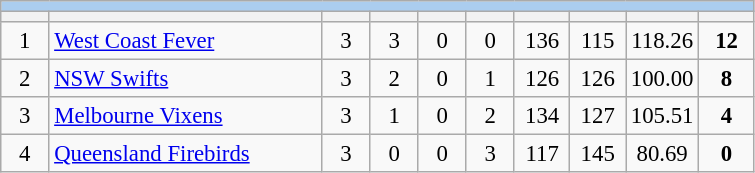<table class="wikitable" style="text-align:center; font-size:95%">
<tr>
<td colspan=10 style="background-color:#ABCDEF"></td>
</tr>
<tr>
<th width="25"></th>
<th width="175"></th>
<th width="25"></th>
<th width="25"></th>
<th width="25"></th>
<th width="25"></th>
<th width="30"></th>
<th width="30"></th>
<th width="30"></th>
<th width="30"></th>
</tr>
<tr>
<td>1</td>
<td style="text-align:left;"><a href='#'>West Coast Fever</a></td>
<td>3</td>
<td>3</td>
<td>0</td>
<td>0</td>
<td>136</td>
<td>115</td>
<td>118.26</td>
<td><strong>12</strong></td>
</tr>
<tr>
<td>2</td>
<td style="text-align:left;"><a href='#'>NSW Swifts</a></td>
<td>3</td>
<td>2</td>
<td>0</td>
<td>1</td>
<td>126</td>
<td>126</td>
<td>100.00</td>
<td><strong>8</strong></td>
</tr>
<tr>
<td>3</td>
<td style="text-align:left;"><a href='#'>Melbourne Vixens</a></td>
<td>3</td>
<td>1</td>
<td>0</td>
<td>2</td>
<td>134</td>
<td>127</td>
<td>105.51</td>
<td><strong>4</strong></td>
</tr>
<tr>
<td>4</td>
<td style="text-align:left;"><a href='#'>Queensland Firebirds</a></td>
<td>3</td>
<td>0</td>
<td>0</td>
<td>3</td>
<td>117</td>
<td>145</td>
<td>80.69</td>
<td><strong>0</strong></td>
</tr>
</table>
